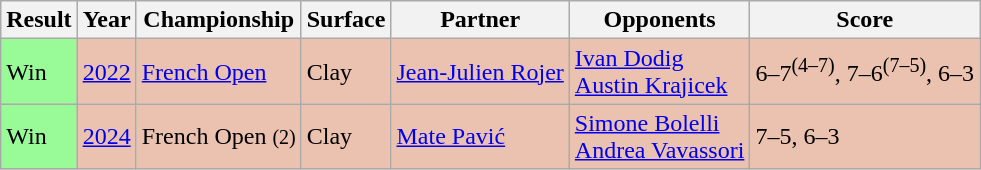<table class="sortable wikitable">
<tr>
<th>Result</th>
<th>Year</th>
<th>Championship</th>
<th>Surface</th>
<th>Partner</th>
<th>Opponents</th>
<th class="unsortable">Score</th>
</tr>
<tr style="background:#ebc2af;">
<td style="background:#98fb98;">Win</td>
<td><a href='#'>2022</a></td>
<td><a href='#'>French Open</a></td>
<td>Clay</td>
<td> <a href='#'>Jean-Julien Rojer</a></td>
<td> <a href='#'>Ivan Dodig</a><br> <a href='#'>Austin Krajicek</a></td>
<td>6–7<sup>(4–7)</sup>, 7–6<sup>(7–5)</sup>, 6–3</td>
</tr>
<tr bgcolor=ebc2af>
<td bgcolor=98fb98>Win</td>
<td><a href='#'>2024</a></td>
<td>French Open <small>(2)</small></td>
<td>Clay</td>
<td> <a href='#'>Mate Pavić</a></td>
<td> <a href='#'>Simone Bolelli</a><br> <a href='#'>Andrea Vavassori</a></td>
<td>7–5, 6–3</td>
</tr>
</table>
